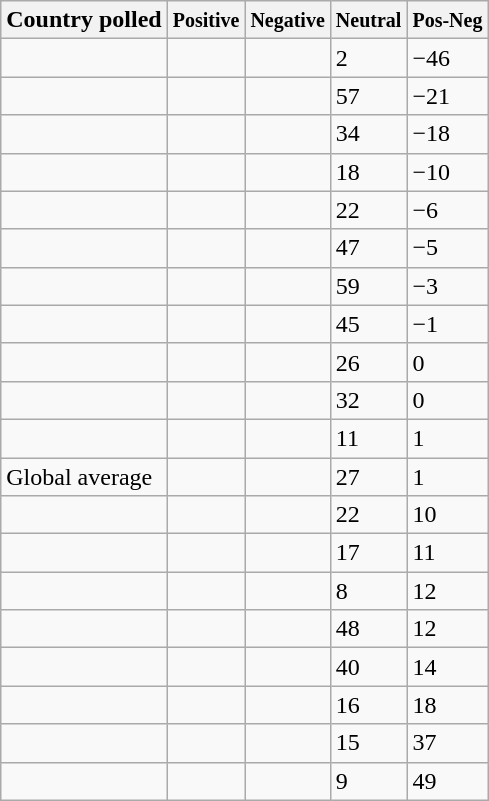<table class=wikitable style="border:1px black; margin-left:1em; display:inline-table">
<tr>
<th>Country polled</th>
<th><small>Positive</small></th>
<th><small>Negative</small></th>
<th><small>Neutral</small></th>
<th><small>Pos-Neg</small></th>
</tr>
<tr>
<td></td>
<td></td>
<td></td>
<td>2</td>
<td><span> −46</span></td>
</tr>
<tr>
<td></td>
<td></td>
<td></td>
<td>57</td>
<td><span> −21</span></td>
</tr>
<tr>
<td></td>
<td></td>
<td></td>
<td>34</td>
<td><span> −18</span></td>
</tr>
<tr>
<td></td>
<td></td>
<td></td>
<td>18</td>
<td><span> −10</span></td>
</tr>
<tr>
<td></td>
<td></td>
<td></td>
<td>22</td>
<td><span> −6</span></td>
</tr>
<tr>
<td></td>
<td></td>
<td></td>
<td>47</td>
<td><span> −5</span></td>
</tr>
<tr>
<td></td>
<td></td>
<td></td>
<td>59</td>
<td><span> −3</span></td>
</tr>
<tr>
<td></td>
<td></td>
<td></td>
<td>45</td>
<td><span> −1</span></td>
</tr>
<tr>
<td></td>
<td></td>
<td></td>
<td>26</td>
<td>0</td>
</tr>
<tr>
<td></td>
<td></td>
<td></td>
<td>32</td>
<td>0</td>
</tr>
<tr>
<td></td>
<td></td>
<td></td>
<td>11</td>
<td><span> 1</span></td>
</tr>
<tr>
<td>Global average</td>
<td></td>
<td></td>
<td>27</td>
<td><span>1</span></td>
</tr>
<tr>
<td></td>
<td></td>
<td></td>
<td>22</td>
<td><span> 10</span></td>
</tr>
<tr>
<td></td>
<td></td>
<td></td>
<td>17</td>
<td><span> 11</span></td>
</tr>
<tr>
<td></td>
<td></td>
<td></td>
<td>8</td>
<td><span> 12</span></td>
</tr>
<tr>
<td></td>
<td></td>
<td></td>
<td>48</td>
<td><span> 12</span></td>
</tr>
<tr>
<td></td>
<td></td>
<td></td>
<td>40</td>
<td><span> 14</span></td>
</tr>
<tr>
<td></td>
<td></td>
<td></td>
<td>16</td>
<td><span> 18</span></td>
</tr>
<tr>
<td></td>
<td></td>
<td></td>
<td>15</td>
<td><span> 37</span></td>
</tr>
<tr>
<td></td>
<td></td>
<td></td>
<td>9</td>
<td><span> 49</span></td>
</tr>
<tr>
</tr>
</table>
